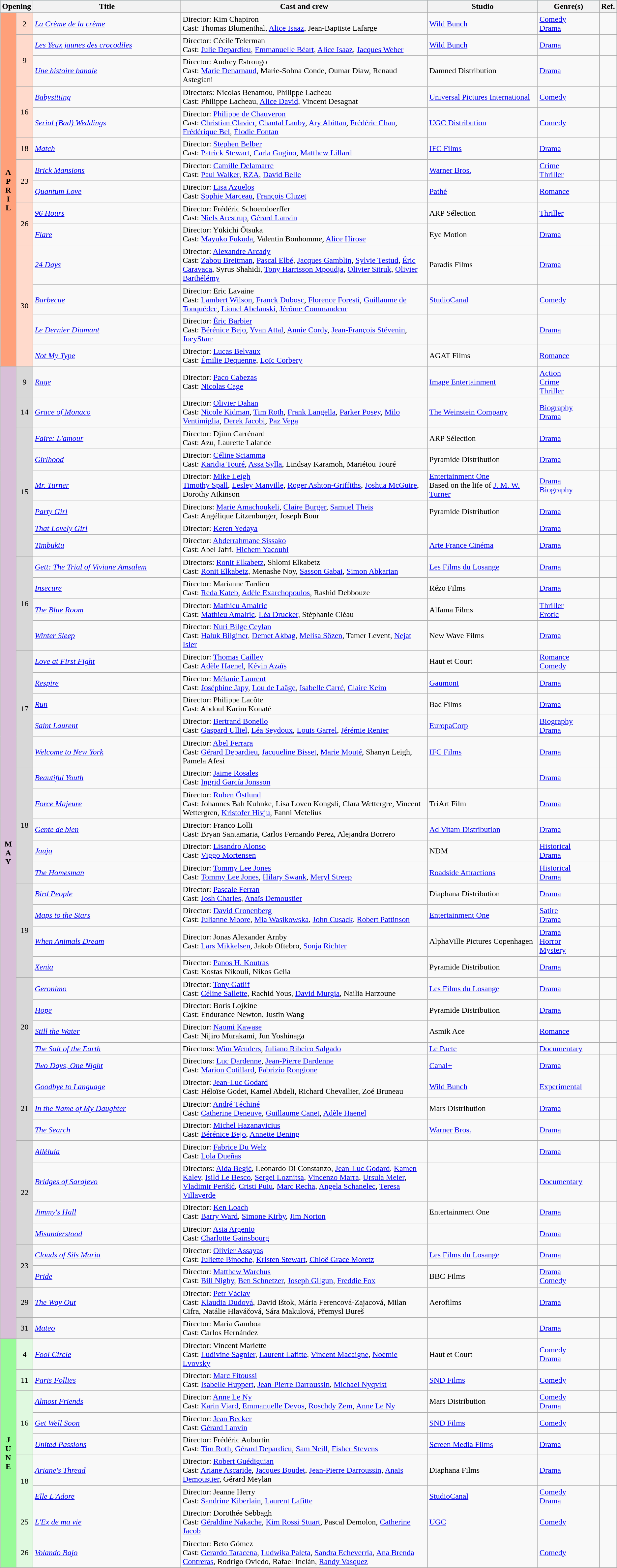<table class="wikitable">
<tr style="background:#b0e0e6; text-align:center;">
<th colspan="2">Opening</th>
<th style="width:24%;">Title</th>
<th style="width:40%;">Cast and crew</th>
<th>Studio</th>
<th style="width:10%;">Genre(s)</th>
<th style="width:2%;">Ref.</th>
</tr>
<tr>
<th rowspan="14" style="text-align:center; background:#ffa07a; textcolor:#000;">A<br>P<br>R<br>I<br>L</th>
<td rowspan="1" style="text-align:center; background:#ffdacc;">2</td>
<td><em><a href='#'>La Crème de la crème</a></em></td>
<td>Director: Kim Chapiron <br> Cast: Thomas Blumenthal, <a href='#'>Alice Isaaz</a>, Jean-Baptiste Lafarge</td>
<td><a href='#'>Wild Bunch</a></td>
<td><a href='#'>Comedy</a> <br> <a href='#'>Drama</a></td>
<td style="text-align:center"></td>
</tr>
<tr>
<td rowspan="2" style="text-align:center; background:#ffdacc;">9</td>
<td><em><a href='#'>Les Yeux jaunes des crocodiles</a></em></td>
<td>Director: Cécile Telerman <br> Cast: <a href='#'>Julie Depardieu</a>, <a href='#'>Emmanuelle Béart</a>, <a href='#'>Alice Isaaz</a>, <a href='#'>Jacques Weber</a></td>
<td><a href='#'>Wild Bunch</a></td>
<td><a href='#'>Drama</a></td>
<td style="text-align:center"></td>
</tr>
<tr>
<td><em><a href='#'>Une histoire banale</a></em></td>
<td>Director: Audrey Estrougo <br> Cast: <a href='#'>Marie Denarnaud</a>, Marie-Sohna Conde, Oumar Diaw, Renaud Astegiani</td>
<td>Damned Distribution</td>
<td><a href='#'>Drama</a></td>
<td style="text-align:center"></td>
</tr>
<tr>
<td rowspan="2" style="text-align:center; background:#ffdacc;">16</td>
<td><em><a href='#'>Babysitting</a></em></td>
<td>Directors: Nicolas Benamou, Philippe Lacheau <br> Cast: Philippe Lacheau, <a href='#'>Alice David</a>, Vincent Desagnat</td>
<td><a href='#'>Universal Pictures International</a></td>
<td><a href='#'>Comedy</a></td>
<td style="text-align:center"></td>
</tr>
<tr>
<td><em><a href='#'>Serial (Bad) Weddings</a></em></td>
<td>Director: <a href='#'>Philippe de Chauveron</a> <br> Cast: <a href='#'>Christian Clavier</a>, <a href='#'>Chantal Lauby</a>, <a href='#'>Ary Abittan</a>, <a href='#'>Frédéric Chau</a>, <a href='#'>Frédérique Bel</a>, <a href='#'>Élodie Fontan</a></td>
<td><a href='#'>UGC Distribution</a></td>
<td><a href='#'>Comedy</a></td>
<td style="text-align:center"></td>
</tr>
<tr>
<td rowspan="1" style="text-align:center; background:#ffdacc;">18</td>
<td><em><a href='#'>Match</a></em></td>
<td>Director: <a href='#'>Stephen Belber</a> <br> Cast: <a href='#'>Patrick Stewart</a>, <a href='#'>Carla Gugino</a>, <a href='#'>Matthew Lillard</a></td>
<td><a href='#'>IFC Films</a></td>
<td><a href='#'>Drama</a></td>
<td style="text-align:center"></td>
</tr>
<tr>
<td rowspan="2" style="text-align:center; background:#ffdacc;">23</td>
<td><em><a href='#'>Brick Mansions</a></em></td>
<td>Director: <a href='#'>Camille Delamarre</a> <br> Cast: <a href='#'>Paul Walker</a>, <a href='#'>RZA</a>, <a href='#'>David Belle</a></td>
<td><a href='#'>Warner Bros.</a></td>
<td><a href='#'>Crime</a> <br> <a href='#'>Thriller</a></td>
<td style="text-align:center"></td>
</tr>
<tr>
<td><em><a href='#'>Quantum Love</a></em></td>
<td>Director: <a href='#'>Lisa Azuelos</a> <br> Cast: <a href='#'>Sophie Marceau</a>, <a href='#'>François Cluzet</a></td>
<td><a href='#'>Pathé</a></td>
<td><a href='#'>Romance</a></td>
<td style="text-align:center"></td>
</tr>
<tr>
<td rowspan="2" style="text-align:center; background:#ffdacc;">26</td>
<td><em><a href='#'>96 Hours</a></em></td>
<td>Director: Frédéric Schoendoerffer <br> Cast: <a href='#'>Niels Arestrup</a>, <a href='#'>Gérard Lanvin</a></td>
<td>ARP Sélection</td>
<td><a href='#'>Thriller</a></td>
<td style="text-align:center"></td>
</tr>
<tr>
<td><em><a href='#'>Flare</a></em></td>
<td>Director: Yūkichi Ōtsuka <br> Cast: <a href='#'>Mayuko Fukuda</a>, Valentin Bonhomme, <a href='#'>Alice Hirose</a></td>
<td>Eye Motion</td>
<td><a href='#'>Drama</a></td>
<td style="text-align:center"></td>
</tr>
<tr>
<td rowspan="4" style="text-align:center; background:#ffdacc;">30</td>
<td><em><a href='#'>24 Days</a></em></td>
<td>Director: <a href='#'>Alexandre Arcady</a> <br> Cast: <a href='#'>Zabou Breitman</a>, <a href='#'>Pascal Elbé</a>, <a href='#'>Jacques Gamblin</a>, <a href='#'>Sylvie Testud</a>, <a href='#'>Éric Caravaca</a>, Syrus Shahidi, <a href='#'>Tony Harrisson Mpoudja</a>, <a href='#'>Olivier Sitruk</a>, <a href='#'>Olivier Barthélémy</a></td>
<td>Paradis Films</td>
<td><a href='#'>Drama</a></td>
<td style="text-align:center"></td>
</tr>
<tr>
<td><em><a href='#'>Barbecue</a></em></td>
<td>Director: Eric Lavaine <br> Cast: <a href='#'>Lambert Wilson</a>, <a href='#'>Franck Dubosc</a>, <a href='#'>Florence Foresti</a>, <a href='#'>Guillaume de Tonquédec</a>, <a href='#'>Lionel Abelanski</a>, <a href='#'>Jérôme Commandeur</a></td>
<td><a href='#'>StudioCanal</a></td>
<td><a href='#'>Comedy</a></td>
<td style="text-align:center"></td>
</tr>
<tr>
<td><em><a href='#'>Le Dernier Diamant</a></em></td>
<td>Director: <a href='#'>Éric Barbier</a> <br> Cast: <a href='#'>Bérénice Bejo</a>, <a href='#'>Yvan Attal</a>, <a href='#'>Annie Cordy</a>, <a href='#'>Jean-François Stévenin</a>, <a href='#'>JoeyStarr</a></td>
<td></td>
<td><a href='#'>Drama</a></td>
<td style="text-align:center"></td>
</tr>
<tr>
<td><em><a href='#'>Not My Type</a></em></td>
<td>Director: <a href='#'>Lucas Belvaux</a> <br> Cast: <a href='#'>Émilie Dequenne</a>, <a href='#'>Loïc Corbery</a></td>
<td>AGAT Films</td>
<td><a href='#'>Romance</a></td>
<td style="text-align:center"></td>
</tr>
<tr>
<th rowspan="42" style="text-align:center; background:thistle; textcolor:#000;">M<br>A<br>Y</th>
<td rowspan="1" style="text-align:center; background:#d8d8d8;">9</td>
<td><em><a href='#'>Rage</a></em></td>
<td>Director: <a href='#'>Paco Cabezas</a> <br> Cast: <a href='#'>Nicolas Cage</a></td>
<td><a href='#'>Image Entertainment</a></td>
<td><a href='#'>Action</a> <br> <a href='#'>Crime</a> <br> <a href='#'>Thriller</a></td>
<td style="text-align:center"></td>
</tr>
<tr>
<td rowspan="1" style="text-align:center; background:#d8d8d8;">14</td>
<td><em><a href='#'>Grace of Monaco</a></em></td>
<td>Director: <a href='#'>Olivier Dahan</a> <br> Cast: <a href='#'>Nicole Kidman</a>, <a href='#'>Tim Roth</a>, <a href='#'>Frank Langella</a>, <a href='#'>Parker Posey</a>, <a href='#'>Milo Ventimiglia</a>, <a href='#'>Derek Jacobi</a>, <a href='#'>Paz Vega</a></td>
<td><a href='#'>The Weinstein Company</a></td>
<td><a href='#'>Biography</a> <br> <a href='#'>Drama</a></td>
<td style="text-align:center"></td>
</tr>
<tr>
<td rowspan="6" style="text-align:center; background:#d8d8d8;">15</td>
<td><em><a href='#'>Faire: L'amour</a></em></td>
<td>Director: Djinn Carrénard <br> Cast: Azu, Laurette Lalande</td>
<td>ARP Sélection</td>
<td><a href='#'>Drama</a></td>
<td style="text-align:center"></td>
</tr>
<tr>
<td><em><a href='#'>Girlhood</a></em></td>
<td>Director: <a href='#'>Céline Sciamma</a> <br> Cast: <a href='#'>Karidja Touré</a>, <a href='#'>Assa Sylla</a>, Lindsay Karamoh, Mariétou Touré</td>
<td>Pyramide Distribution</td>
<td><a href='#'>Drama</a></td>
<td style="text-align:center"></td>
</tr>
<tr>
<td><em><a href='#'>Mr. Turner</a></em></td>
<td>Director: <a href='#'>Mike Leigh</a> <br> <a href='#'>Timothy Spall</a>, <a href='#'>Lesley Manville</a>, <a href='#'>Roger Ashton-Griffiths</a>, <a href='#'>Joshua McGuire</a>, Dorothy Atkinson</td>
<td><a href='#'>Entertainment One</a> <br> Based on the life of <a href='#'>J. M. W. Turner</a></td>
<td><a href='#'>Drama</a> <br> <a href='#'>Biography</a></td>
<td style="text-align:center"></td>
</tr>
<tr>
<td><em><a href='#'>Party Girl</a></em></td>
<td>Directors: <a href='#'>Marie Amachoukeli</a>, <a href='#'>Claire Burger</a>, <a href='#'>Samuel Theis</a> <br> Cast: Angélique Litzenburger, Joseph Bour</td>
<td>Pyramide Distribution</td>
<td><a href='#'>Drama</a></td>
<td style="text-align:center"></td>
</tr>
<tr>
<td><em><a href='#'>That Lovely Girl</a></em></td>
<td>Director: <a href='#'>Keren Yedaya</a></td>
<td></td>
<td><a href='#'>Drama</a></td>
<td style="text-align:center"></td>
</tr>
<tr>
<td><em><a href='#'>Timbuktu</a></em></td>
<td>Director: <a href='#'>Abderrahmane Sissako</a> <br> Cast: Abel Jafri, <a href='#'>Hichem Yacoubi</a></td>
<td><a href='#'>Arte France Cinéma</a></td>
<td><a href='#'>Drama</a></td>
<td style="text-align:center"></td>
</tr>
<tr>
<td rowspan="4" style="text-align:center; background:#d8d8d8;">16</td>
<td><em><a href='#'>Gett: The Trial of Viviane Amsalem</a></em></td>
<td>Directors: <a href='#'>Ronit Elkabetz</a>, Shlomi Elkabetz <br> Cast: <a href='#'>Ronit Elkabetz</a>, Menashe Noy, <a href='#'>Sasson Gabai</a>, <a href='#'>Simon Abkarian</a></td>
<td><a href='#'>Les Films du Losange</a></td>
<td><a href='#'>Drama</a></td>
<td style="text-align:center"></td>
</tr>
<tr>
<td><em><a href='#'>Insecure</a></em></td>
<td>Director: Marianne Tardieu <br> Cast: <a href='#'>Reda Kateb</a>, <a href='#'>Adèle Exarchopoulos</a>, Rashid Debbouze</td>
<td>Rézo Films</td>
<td><a href='#'>Drama</a></td>
<td style="text-align:center"></td>
</tr>
<tr>
<td><em><a href='#'>The Blue Room</a></em></td>
<td>Director: <a href='#'>Mathieu Amalric</a> <br> Cast: <a href='#'>Mathieu Amalric</a>, <a href='#'>Léa Drucker</a>, Stéphanie Cléau</td>
<td>Alfama Films</td>
<td><a href='#'>Thriller</a> <br> <a href='#'>Erotic</a></td>
<td style="text-align:center"></td>
</tr>
<tr>
<td><em><a href='#'>Winter Sleep</a></em></td>
<td>Director: <a href='#'>Nuri Bilge Ceylan</a> <br> Cast: <a href='#'>Haluk Bilginer</a>, <a href='#'>Demet Akbag</a>, <a href='#'>Melisa Sözen</a>, Tamer Levent, <a href='#'>Nejat Isler</a></td>
<td>New Wave Films</td>
<td><a href='#'>Drama</a></td>
<td style="text-align:center"></td>
</tr>
<tr>
<td rowspan="5" style="text-align:center; background:#d8d8d8;">17</td>
<td><em><a href='#'>Love at First Fight</a></em></td>
<td>Director: <a href='#'>Thomas Cailley</a> <br> Cast: <a href='#'>Adèle Haenel</a>, <a href='#'>Kévin Azaïs</a></td>
<td>Haut et Court</td>
<td><a href='#'>Romance</a> <br> <a href='#'>Comedy</a></td>
<td style="text-align:center"></td>
</tr>
<tr>
<td><em><a href='#'>Respire</a></em></td>
<td>Director: <a href='#'>Mélanie Laurent</a> <br> Cast: <a href='#'>Joséphine Japy</a>, <a href='#'>Lou de Laâge</a>, <a href='#'>Isabelle Carré</a>, <a href='#'>Claire Keim</a></td>
<td><a href='#'>Gaumont</a></td>
<td><a href='#'>Drama</a></td>
<td style="text-align:center"></td>
</tr>
<tr>
<td><em><a href='#'>Run</a></em></td>
<td>Director: Philippe Lacôte <br> Cast: Abdoul Karim Konaté</td>
<td>Bac Films</td>
<td><a href='#'>Drama</a></td>
<td style="text-align:center"></td>
</tr>
<tr>
<td><em><a href='#'>Saint Laurent</a></em></td>
<td>Director: <a href='#'>Bertrand Bonello</a> <br> Cast: <a href='#'>Gaspard Ulliel</a>, <a href='#'>Léa Seydoux</a>, <a href='#'>Louis Garrel</a>, <a href='#'>Jérémie Renier</a></td>
<td><a href='#'>EuropaCorp</a></td>
<td><a href='#'>Biography</a> <br> <a href='#'>Drama</a></td>
<td style="text-align:center"></td>
</tr>
<tr>
<td><em><a href='#'>Welcome to New York</a></em></td>
<td>Director: <a href='#'>Abel Ferrara</a> <br> Cast: <a href='#'>Gérard Depardieu</a>, <a href='#'>Jacqueline Bisset</a>, <a href='#'>Marie Mouté</a>, Shanyn Leigh, Pamela Afesi</td>
<td><a href='#'>IFC Films</a></td>
<td><a href='#'>Drama</a></td>
<td style="text-align:center"></td>
</tr>
<tr>
<td rowspan="5" style="text-align:center; background:#d8d8d8;">18</td>
<td><em><a href='#'>Beautiful Youth</a></em></td>
<td>Director: <a href='#'>Jaime Rosales</a> <br> Cast: <a href='#'>Ingrid García Jonsson</a></td>
<td></td>
<td><a href='#'>Drama</a></td>
<td style="text-align:center"></td>
</tr>
<tr>
<td><em><a href='#'>Force Majeure</a></em></td>
<td>Director: <a href='#'>Ruben Östlund</a> <br> Cast: Johannes Bah Kuhnke, Lisa Loven Kongsli, Clara Wettergre, Vincent Wettergren, <a href='#'>Kristofer Hivju</a>, Fanni Metelius</td>
<td>TriArt Film</td>
<td><a href='#'>Drama</a></td>
<td style="text-align:center"></td>
</tr>
<tr>
<td><em><a href='#'>Gente de bien</a></em></td>
<td>Director: Franco Lolli <br> Cast: Bryan Santamaria, Carlos Fernando Perez, Alejandra Borrero</td>
<td><a href='#'>Ad Vitam Distribution</a></td>
<td><a href='#'>Drama</a></td>
<td style="text-align:center"></td>
</tr>
<tr>
<td><em><a href='#'>Jauja</a></em></td>
<td>Director: <a href='#'>Lisandro Alonso</a> <br> Cast: <a href='#'>Viggo Mortensen</a></td>
<td>NDM</td>
<td><a href='#'>Historical</a> <br> <a href='#'>Drama</a></td>
<td style="text-align:center"></td>
</tr>
<tr>
<td><em><a href='#'>The Homesman</a></em></td>
<td>Director: <a href='#'>Tommy Lee Jones</a> <br> Cast: <a href='#'>Tommy Lee Jones</a>, <a href='#'>Hilary Swank</a>, <a href='#'>Meryl Streep</a></td>
<td><a href='#'>Roadside Attractions</a></td>
<td><a href='#'>Historical</a> <br> <a href='#'>Drama</a></td>
<td style="text-align:center"></td>
</tr>
<tr>
<td rowspan="4" style="text-align:center; background:#d8d8d8;">19</td>
<td><em><a href='#'>Bird People</a></em></td>
<td>Director: <a href='#'>Pascale Ferran</a> <br> Cast: <a href='#'>Josh Charles</a>, <a href='#'>Anaïs Demoustier</a></td>
<td>Diaphana Distribution</td>
<td><a href='#'>Drama</a></td>
<td style="text-align:center"></td>
</tr>
<tr>
<td><em><a href='#'>Maps to the Stars</a></em></td>
<td>Director: <a href='#'>David Cronenberg</a> <br> Cast: <a href='#'>Julianne Moore</a>, <a href='#'>Mia Wasikowska</a>, <a href='#'>John Cusack</a>, <a href='#'>Robert Pattinson</a></td>
<td><a href='#'>Entertainment One</a></td>
<td><a href='#'>Satire</a> <br> <a href='#'>Drama</a></td>
<td style="text-align:center"></td>
</tr>
<tr>
<td><em><a href='#'>When Animals Dream</a></em></td>
<td>Director: Jonas Alexander Arnby <br> Cast: <a href='#'>Lars Mikkelsen</a>, Jakob Oftebro, <a href='#'>Sonja Richter</a></td>
<td>AlphaVille Pictures Copenhagen</td>
<td><a href='#'>Drama</a> <br> <a href='#'>Horror</a> <br> <a href='#'>Mystery</a></td>
<td style="text-align:center"></td>
</tr>
<tr>
<td><em><a href='#'>Xenia</a></em></td>
<td>Director: <a href='#'>Panos H. Koutras</a> <br> Cast: Kostas Nikouli, Nikos Gelia</td>
<td>Pyramide Distribution</td>
<td><a href='#'>Drama</a></td>
<td style="text-align:center"></td>
</tr>
<tr>
<td rowspan="5" style="text-align:center; background:#d8d8d8;">20</td>
<td><em><a href='#'>Geronimo</a></em></td>
<td>Director: <a href='#'>Tony Gatlif</a> <br> Cast: <a href='#'>Céline Sallette</a>, Rachid Yous, <a href='#'>David Murgia</a>, Nailia Harzoune</td>
<td><a href='#'>Les Films du Losange</a></td>
<td><a href='#'>Drama</a></td>
<td style="text-align:center"></td>
</tr>
<tr>
<td><em><a href='#'>Hope</a></em></td>
<td>Director: Boris Lojkine <br> Cast: Endurance Newton, Justin Wang</td>
<td>Pyramide Distribution</td>
<td><a href='#'>Drama</a></td>
<td style="text-align:center"></td>
</tr>
<tr>
<td><em><a href='#'>Still the Water</a></em></td>
<td>Director: <a href='#'>Naomi Kawase</a> <br> Cast: Nijiro Murakami, Jun Yoshinaga</td>
<td>Asmik Ace</td>
<td><a href='#'>Romance</a></td>
<td style="text-align:center"></td>
</tr>
<tr>
<td><em><a href='#'>The Salt of the Earth</a></em></td>
<td>Directors: <a href='#'>Wim Wenders</a>, <a href='#'>Juliano Ribeiro Salgado</a></td>
<td><a href='#'>Le Pacte</a></td>
<td><a href='#'>Documentary</a></td>
<td style="text-align:center"></td>
</tr>
<tr>
<td><em><a href='#'>Two Days, One Night</a></em></td>
<td>Directors: <a href='#'>Luc Dardenne</a>, <a href='#'>Jean-Pierre Dardenne</a> <br> Cast: <a href='#'>Marion Cotillard</a>, <a href='#'>Fabrizio Rongione</a></td>
<td><a href='#'>Canal+</a></td>
<td><a href='#'>Drama</a></td>
<td style="text-align:center"></td>
</tr>
<tr>
<td rowspan="3" style="text-align:center; background:#d8d8d8;">21</td>
<td><em><a href='#'>Goodbye to Language</a></em></td>
<td>Director: <a href='#'>Jean-Luc Godard</a> <br> Cast: Héloïse Godet, Kamel Abdeli, Richard Chevallier, Zoé Bruneau</td>
<td><a href='#'>Wild Bunch</a></td>
<td><a href='#'>Experimental</a></td>
<td style="text-align:center"></td>
</tr>
<tr>
<td><em><a href='#'>In the Name of My Daughter</a></em></td>
<td>Director: <a href='#'>André Téchiné</a> <br> Cast: <a href='#'>Catherine Deneuve</a>, <a href='#'>Guillaume Canet</a>, <a href='#'>Adèle Haenel</a></td>
<td>Mars Distribution</td>
<td><a href='#'>Drama</a></td>
<td style="text-align:center"></td>
</tr>
<tr>
<td><em><a href='#'>The Search</a></em></td>
<td>Director: <a href='#'>Michel Hazanavicius</a> <br> Cast: <a href='#'>Bérénice Bejo</a>, <a href='#'>Annette Bening</a></td>
<td><a href='#'>Warner Bros.</a></td>
<td><a href='#'>Drama</a></td>
<td style="text-align:center"></td>
</tr>
<tr>
<td rowspan="4" style="text-align:center; background:#d8d8d8;">22</td>
<td><em><a href='#'>Alléluia</a></em></td>
<td>Director: <a href='#'>Fabrice Du Welz</a> <br> Cast: <a href='#'>Lola Dueñas</a></td>
<td></td>
<td><a href='#'>Drama</a></td>
<td style="text-align:center"></td>
</tr>
<tr>
<td><em><a href='#'>Bridges of Sarajevo</a></em></td>
<td>Directors: <a href='#'>Aida Begić</a>, Leonardo Di Constanzo, <a href='#'>Jean-Luc Godard</a>, <a href='#'>Kamen Kalev</a>, <a href='#'>Isild Le Besco</a>, <a href='#'>Sergei Loznitsa</a>, <a href='#'>Vincenzo Marra</a>, <a href='#'>Ursula Meier</a>, <a href='#'>Vladimir Perišić</a>, <a href='#'>Cristi Puiu</a>, <a href='#'>Marc Recha</a>, <a href='#'>Angela Schanelec</a>, <a href='#'>Teresa Villaverde</a></td>
<td></td>
<td><a href='#'>Documentary</a></td>
<td style="text-align:center"></td>
</tr>
<tr>
<td><em><a href='#'>Jimmy's Hall</a></em></td>
<td>Director: <a href='#'>Ken Loach</a> <br> Cast: <a href='#'>Barry Ward</a>, <a href='#'>Simone Kirby</a>, <a href='#'>Jim Norton</a></td>
<td>Entertainment One</td>
<td><a href='#'>Drama</a></td>
<td style="text-align:center"></td>
</tr>
<tr>
<td><em><a href='#'>Misunderstood</a></em></td>
<td>Director: <a href='#'>Asia Argento</a> <br> Cast: <a href='#'>Charlotte Gainsbourg</a></td>
<td></td>
<td><a href='#'>Drama</a></td>
<td style="text-align:center"></td>
</tr>
<tr>
<td rowspan="2" style="text-align:center; background:#d8d8d8;">23</td>
<td><em><a href='#'>Clouds of Sils Maria</a></em></td>
<td>Director: <a href='#'>Olivier Assayas</a> <br> Cast: <a href='#'>Juliette Binoche</a>, <a href='#'>Kristen Stewart</a>, <a href='#'>Chloë Grace Moretz</a></td>
<td><a href='#'>Les Films du Losange</a></td>
<td><a href='#'>Drama</a></td>
<td style="text-align:center"></td>
</tr>
<tr>
<td><em><a href='#'>Pride</a></em></td>
<td>Director: <a href='#'>Matthew Warchus</a> <br> Cast: <a href='#'>Bill Nighy</a>, <a href='#'>Ben Schnetzer</a>, <a href='#'>Joseph Gilgun</a>, <a href='#'>Freddie Fox</a></td>
<td>BBC Films</td>
<td><a href='#'>Drama</a> <br> <a href='#'>Comedy</a></td>
<td style="text-align:center"></td>
</tr>
<tr>
<td rowspan="1" style="text-align:center; background:#d8d8d8;">29</td>
<td><em><a href='#'>The Way Out</a></em></td>
<td>Director: <a href='#'>Petr Václav</a> <br> Cast: <a href='#'>Klaudia Dudová</a>, David Ištok, Mária Ferencová-Zajacová, Milan Cifra, Natálie Hlaváčová, Sára Makulová, Přemysl Bureš</td>
<td>Aerofilms</td>
<td><a href='#'>Drama</a></td>
<td style="text-align:center"></td>
</tr>
<tr>
<td rowspan="1" style="text-align:center; background:#d8d8d8;">31</td>
<td><em><a href='#'>Mateo</a></em></td>
<td>Director: Maria Gamboa <br> Cast: Carlos Hernández</td>
<td></td>
<td><a href='#'>Drama</a></td>
<td style="text-align:center"></td>
</tr>
<tr>
<th rowspan="9" style="text-align:center; background:#98fb98; textcolor:#000;">J<br>U<br>N<br>E</th>
<td rowspan="1" style="text-align:center; background:#e0f9e0;">4</td>
<td><em><a href='#'>Fool Circle</a></em></td>
<td>Director: Vincent Mariette <br> Cast: <a href='#'>Ludivine Sagnier</a>, <a href='#'>Laurent Lafitte</a>, <a href='#'>Vincent Macaigne</a>, <a href='#'>Noémie Lvovsky</a></td>
<td>Haut et Court</td>
<td><a href='#'>Comedy</a> <br> <a href='#'>Drama</a></td>
<td style="text-align:center"></td>
</tr>
<tr>
<td rowspan="1" style="text-align:center; background:#e0f9e0;">11</td>
<td><em><a href='#'>Paris Follies</a></em></td>
<td>Director: <a href='#'>Marc Fitoussi</a> <br> Cast: <a href='#'>Isabelle Huppert</a>, <a href='#'>Jean-Pierre Darroussin</a>, <a href='#'>Michael Nyqvist</a></td>
<td><a href='#'>SND Films</a></td>
<td><a href='#'>Comedy</a></td>
<td style="text-align:center"></td>
</tr>
<tr>
<td rowspan="3" style="text-align:center; background:#e0f9e0;">16</td>
<td><em><a href='#'>Almost Friends</a></em></td>
<td>Director: <a href='#'>Anne Le Ny</a> <br> Cast: <a href='#'>Karin Viard</a>, <a href='#'>Emmanuelle Devos</a>, <a href='#'>Roschdy Zem</a>, <a href='#'>Anne Le Ny</a></td>
<td>Mars Distribution</td>
<td><a href='#'>Comedy</a> <br> <a href='#'>Drama</a></td>
<td style="text-align:center"></td>
</tr>
<tr>
<td><em><a href='#'>Get Well Soon</a></em></td>
<td>Director: <a href='#'>Jean Becker</a> <br> Cast: <a href='#'>Gérard Lanvin</a></td>
<td><a href='#'>SND Films</a></td>
<td><a href='#'>Comedy</a></td>
<td style="text-align:center"></td>
</tr>
<tr>
<td><em><a href='#'>United Passions</a></em></td>
<td>Director: Frédéric Auburtin <br> Cast: <a href='#'>Tim Roth</a>, <a href='#'>Gérard Depardieu</a>, <a href='#'>Sam Neill</a>, <a href='#'>Fisher Stevens</a></td>
<td><a href='#'>Screen Media Films</a></td>
<td><a href='#'>Drama</a></td>
<td style="text-align:center"></td>
</tr>
<tr>
<td rowspan="2" style="text-align:center; background:#e0f9e0;">18</td>
<td><em><a href='#'>Ariane's Thread</a></em></td>
<td>Director: <a href='#'>Robert Guédiguian</a> <br> Cast: <a href='#'>Ariane Ascaride</a>, <a href='#'>Jacques Boudet</a>, <a href='#'>Jean-Pierre Darroussin</a>, <a href='#'>Anaïs Demoustier</a>, Gérard Meylan</td>
<td>Diaphana Films</td>
<td><a href='#'>Drama</a></td>
<td style="text-align:center"></td>
</tr>
<tr>
<td><em><a href='#'>Elle L'Adore</a></em></td>
<td>Director: Jeanne Herry <br> Cast: <a href='#'>Sandrine Kiberlain</a>, <a href='#'>Laurent Lafitte</a></td>
<td><a href='#'>StudioCanal</a></td>
<td><a href='#'>Comedy</a> <br> <a href='#'>Drama</a></td>
<td style="text-align:center"></td>
</tr>
<tr>
<td rowspan="1" style="text-align:center; background:#e0f9e0;">25</td>
<td><em><a href='#'>L'Ex de ma vie</a></em></td>
<td>Director: Dorothée Sebbagh <br> Cast: <a href='#'>Géraldine Nakache</a>, <a href='#'>Kim Rossi Stuart</a>, Pascal Demolon, <a href='#'>Catherine Jacob</a></td>
<td><a href='#'>UGC</a></td>
<td><a href='#'>Comedy</a></td>
<td style="text-align:center"></td>
</tr>
<tr>
<td rowspan="1" style="text-align:center; background:#e0f9e0;">26</td>
<td><em><a href='#'>Volando Bajo</a></em></td>
<td>Director: Beto Gómez <br> Cast: <a href='#'>Gerardo Taracena</a>, <a href='#'>Ludwika Paleta</a>, <a href='#'>Sandra Echeverría</a>, <a href='#'>Ana Brenda Contreras</a>, Rodrigo Oviedo, Rafael Inclán, <a href='#'>Randy Vasquez</a></td>
<td></td>
<td><a href='#'>Comedy</a></td>
<td style="text-align:center"></td>
</tr>
<tr>
</tr>
</table>
